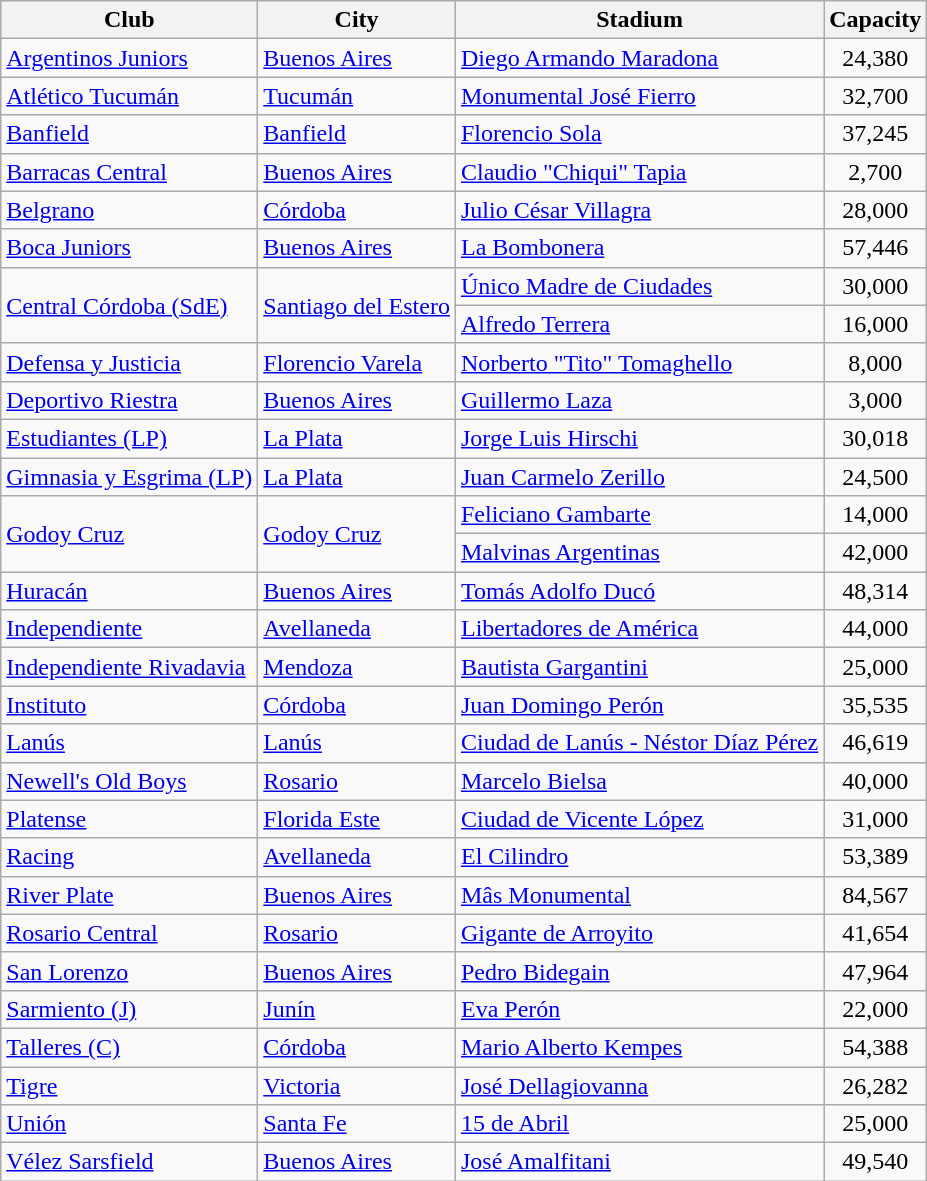<table class="wikitable sortable">
<tr>
<th>Club</th>
<th>City</th>
<th>Stadium</th>
<th>Capacity</th>
</tr>
<tr>
<td><a href='#'>Argentinos Juniors</a></td>
<td><a href='#'>Buenos Aires</a></td>
<td><a href='#'>Diego Armando Maradona</a></td>
<td align="center">24,380</td>
</tr>
<tr>
<td><a href='#'>Atlético Tucumán</a></td>
<td><a href='#'>Tucumán</a></td>
<td><a href='#'>Monumental José Fierro</a></td>
<td align="center">32,700</td>
</tr>
<tr>
<td><a href='#'>Banfield</a></td>
<td><a href='#'>Banfield</a></td>
<td><a href='#'>Florencio Sola</a></td>
<td align="center">37,245</td>
</tr>
<tr>
<td><a href='#'>Barracas Central</a></td>
<td><a href='#'>Buenos Aires</a></td>
<td><a href='#'>Claudio "Chiqui" Tapia</a></td>
<td align="center">2,700</td>
</tr>
<tr>
<td><a href='#'>Belgrano</a></td>
<td><a href='#'>Córdoba</a></td>
<td><a href='#'>Julio César Villagra</a></td>
<td align="center">28,000</td>
</tr>
<tr>
<td><a href='#'>Boca Juniors</a></td>
<td><a href='#'>Buenos Aires</a></td>
<td><a href='#'>La Bombonera</a></td>
<td align="center">57,446</td>
</tr>
<tr>
<td rowspan=2><a href='#'>Central Córdoba (SdE)</a></td>
<td rowspan=2><a href='#'>Santiago del Estero</a></td>
<td><a href='#'>Único Madre de Ciudades</a></td>
<td align="center">30,000</td>
</tr>
<tr>
<td><a href='#'>Alfredo Terrera</a></td>
<td align="center">16,000</td>
</tr>
<tr>
<td><a href='#'>Defensa y Justicia</a></td>
<td><a href='#'>Florencio Varela</a></td>
<td><a href='#'>Norberto "Tito" Tomaghello</a></td>
<td align="center">8,000</td>
</tr>
<tr>
<td><a href='#'>Deportivo Riestra</a></td>
<td><a href='#'>Buenos Aires</a></td>
<td><a href='#'>Guillermo Laza</a></td>
<td align="center">3,000</td>
</tr>
<tr>
<td><a href='#'>Estudiantes (LP)</a></td>
<td><a href='#'>La Plata</a></td>
<td><a href='#'>Jorge Luis Hirschi</a></td>
<td align="center">30,018</td>
</tr>
<tr>
<td><a href='#'>Gimnasia y Esgrima (LP)</a></td>
<td><a href='#'>La Plata</a></td>
<td><a href='#'>Juan Carmelo Zerillo</a></td>
<td align="center">24,500</td>
</tr>
<tr>
<td rowspan=2><a href='#'>Godoy Cruz</a></td>
<td rowspan=2><a href='#'>Godoy Cruz</a></td>
<td><a href='#'>Feliciano Gambarte</a></td>
<td align="center">14,000</td>
</tr>
<tr>
<td><a href='#'>Malvinas Argentinas</a></td>
<td align="center">42,000</td>
</tr>
<tr>
<td><a href='#'>Huracán</a></td>
<td><a href='#'>Buenos Aires</a></td>
<td><a href='#'>Tomás Adolfo Ducó</a></td>
<td align="center">48,314</td>
</tr>
<tr>
<td><a href='#'>Independiente</a></td>
<td><a href='#'>Avellaneda</a></td>
<td><a href='#'>Libertadores de América</a></td>
<td align="center">44,000</td>
</tr>
<tr>
<td><a href='#'>Independiente Rivadavia</a></td>
<td><a href='#'>Mendoza</a></td>
<td><a href='#'>Bautista Gargantini</a></td>
<td align="center">25,000</td>
</tr>
<tr>
<td><a href='#'>Instituto</a></td>
<td><a href='#'>Córdoba</a></td>
<td><a href='#'>Juan Domingo Perón</a></td>
<td align="center">35,535</td>
</tr>
<tr>
<td><a href='#'>Lanús</a></td>
<td><a href='#'>Lanús</a></td>
<td><a href='#'>Ciudad de Lanús - Néstor Díaz Pérez</a></td>
<td align="center">46,619</td>
</tr>
<tr>
<td><a href='#'>Newell's Old Boys</a></td>
<td><a href='#'>Rosario</a></td>
<td><a href='#'>Marcelo Bielsa</a></td>
<td align="center">40,000</td>
</tr>
<tr>
<td><a href='#'>Platense</a></td>
<td><a href='#'>Florida Este</a></td>
<td><a href='#'>Ciudad de Vicente López</a></td>
<td align="center">31,000</td>
</tr>
<tr>
<td><a href='#'>Racing</a></td>
<td><a href='#'>Avellaneda</a></td>
<td><a href='#'>El Cilindro</a></td>
<td align="center">53,389</td>
</tr>
<tr>
<td><a href='#'>River Plate</a></td>
<td><a href='#'>Buenos Aires</a></td>
<td><a href='#'>Mâs Monumental</a></td>
<td align="center">84,567</td>
</tr>
<tr>
<td><a href='#'>Rosario Central</a></td>
<td><a href='#'>Rosario</a></td>
<td><a href='#'>Gigante de Arroyito</a></td>
<td align="center">41,654</td>
</tr>
<tr>
<td><a href='#'>San Lorenzo</a></td>
<td><a href='#'>Buenos Aires</a></td>
<td><a href='#'>Pedro Bidegain</a></td>
<td align="center">47,964</td>
</tr>
<tr>
<td><a href='#'>Sarmiento (J)</a></td>
<td><a href='#'>Junín</a></td>
<td><a href='#'>Eva Perón</a></td>
<td align="center">22,000</td>
</tr>
<tr>
<td><a href='#'>Talleres (C)</a></td>
<td><a href='#'>Córdoba</a></td>
<td><a href='#'>Mario Alberto Kempes</a></td>
<td align="center">54,388</td>
</tr>
<tr>
<td><a href='#'>Tigre</a></td>
<td><a href='#'>Victoria</a></td>
<td><a href='#'>José Dellagiovanna</a></td>
<td align="center">26,282</td>
</tr>
<tr>
<td><a href='#'>Unión</a></td>
<td><a href='#'>Santa Fe</a></td>
<td><a href='#'>15 de Abril</a></td>
<td align="center">25,000</td>
</tr>
<tr>
<td><a href='#'>Vélez Sarsfield</a></td>
<td><a href='#'>Buenos Aires</a></td>
<td><a href='#'>José Amalfitani</a></td>
<td align="center">49,540</td>
</tr>
</table>
